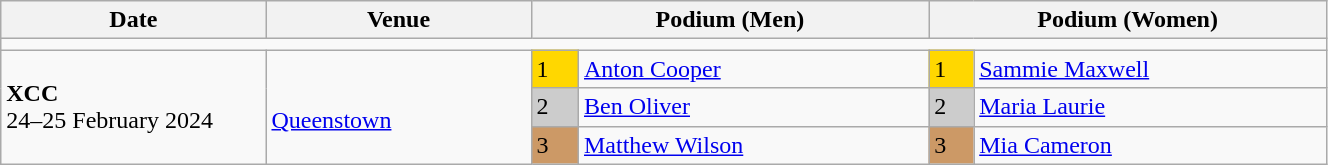<table class="wikitable" width=70%>
<tr>
<th>Date</th>
<th width=20%>Venue</th>
<th colspan=2 width=30%>Podium (Men)</th>
<th colspan=2 width=30%>Podium (Women)</th>
</tr>
<tr>
<td colspan=6></td>
</tr>
<tr>
<td rowspan=3><strong>XCC</strong> <br> 24–25 February 2024</td>
<td rowspan=3><br><a href='#'>Queenstown</a></td>
<td bgcolor=FFD700>1</td>
<td><a href='#'>Anton Cooper</a></td>
<td bgcolor=FFD700>1</td>
<td><a href='#'>Sammie Maxwell</a></td>
</tr>
<tr>
<td bgcolor=CCCCCC>2</td>
<td><a href='#'>Ben Oliver</a></td>
<td bgcolor=CCCCCC>2</td>
<td><a href='#'>Maria Laurie</a></td>
</tr>
<tr>
<td bgcolor=CC9966>3</td>
<td><a href='#'>Matthew Wilson</a></td>
<td bgcolor=CC9966>3</td>
<td><a href='#'>Mia Cameron</a></td>
</tr>
</table>
